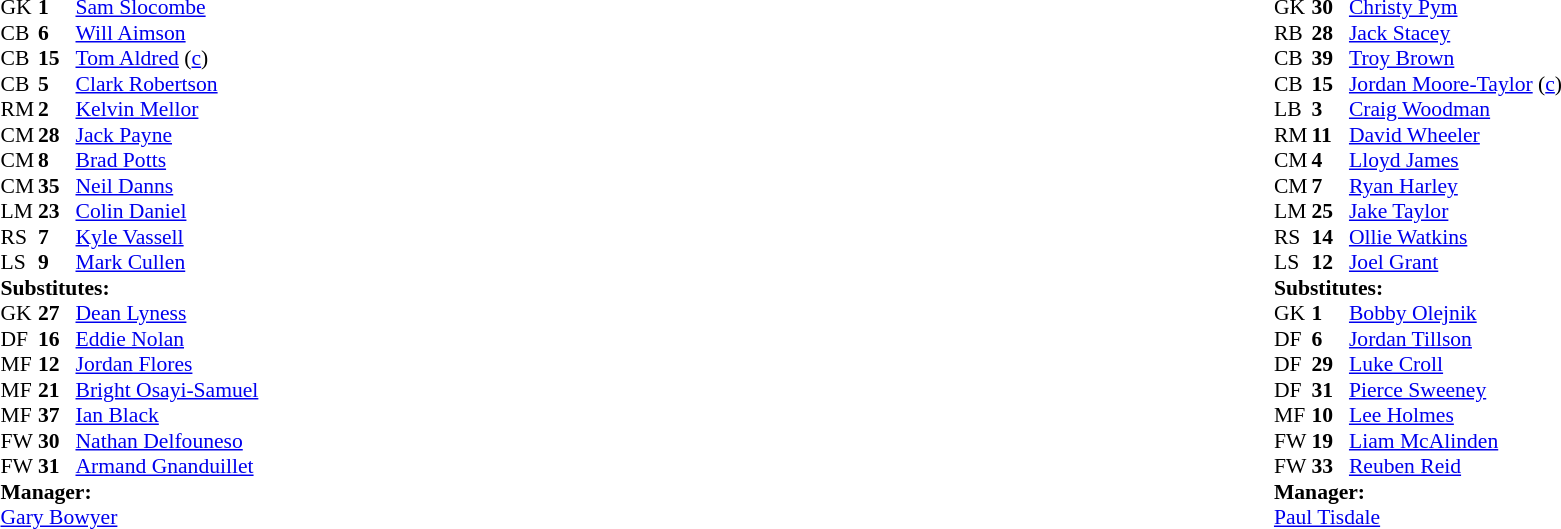<table style="width:100%;">
<tr>
<td style="vertical-align:top; width:40%;"><br><table style="font-size: 90%" cellspacing="0" cellpadding="0">
<tr>
<th width=25></th>
<th width=25></th>
</tr>
<tr>
<td>GK</td>
<td><strong>1</strong></td>
<td><a href='#'>Sam Slocombe</a></td>
<td></td>
</tr>
<tr>
<td>CB</td>
<td><strong>6</strong></td>
<td><a href='#'>Will Aimson</a></td>
</tr>
<tr>
<td>CB</td>
<td><strong>15</strong></td>
<td><a href='#'>Tom Aldred</a> (<a href='#'>c</a>)</td>
<td></td>
<td></td>
</tr>
<tr>
<td>CB</td>
<td><strong>5</strong></td>
<td><a href='#'>Clark Robertson</a></td>
</tr>
<tr>
<td>RM</td>
<td><strong>2</strong></td>
<td><a href='#'>Kelvin Mellor</a></td>
</tr>
<tr>
<td>CM</td>
<td><strong>28</strong></td>
<td><a href='#'>Jack Payne</a></td>
<td></td>
<td></td>
</tr>
<tr>
<td>CM</td>
<td><strong>8</strong></td>
<td><a href='#'>Brad Potts</a></td>
</tr>
<tr>
<td>CM</td>
<td><strong>35</strong></td>
<td><a href='#'>Neil Danns</a></td>
</tr>
<tr>
<td>LM</td>
<td><strong>23</strong></td>
<td><a href='#'>Colin Daniel</a></td>
<td></td>
</tr>
<tr>
<td>RS</td>
<td><strong>7</strong></td>
<td><a href='#'>Kyle Vassell</a></td>
</tr>
<tr>
<td>LS</td>
<td><strong>9</strong></td>
<td><a href='#'>Mark Cullen</a></td>
<td></td>
<td></td>
</tr>
<tr>
<td colspan=4><strong>Substitutes:</strong></td>
</tr>
<tr>
<td>GK</td>
<td><strong>27</strong></td>
<td><a href='#'>Dean Lyness</a></td>
</tr>
<tr>
<td>DF</td>
<td><strong>16</strong></td>
<td><a href='#'>Eddie Nolan</a></td>
</tr>
<tr>
<td>MF</td>
<td><strong>12</strong></td>
<td><a href='#'>Jordan Flores</a></td>
<td></td>
<td></td>
</tr>
<tr>
<td>MF</td>
<td><strong>21</strong></td>
<td><a href='#'>Bright Osayi-Samuel</a></td>
<td></td>
<td></td>
</tr>
<tr>
<td>MF</td>
<td><strong>37</strong></td>
<td><a href='#'>Ian Black</a></td>
<td></td>
<td></td>
</tr>
<tr>
<td>FW</td>
<td><strong>30</strong></td>
<td><a href='#'>Nathan Delfouneso</a></td>
</tr>
<tr>
<td>FW</td>
<td><strong>31</strong></td>
<td><a href='#'>Armand Gnanduillet</a></td>
</tr>
<tr>
<td colspan=4><strong>Manager:</strong></td>
</tr>
<tr>
<td colspan="4"><a href='#'>Gary Bowyer</a></td>
</tr>
</table>
</td>
<td valign="top"></td>
<td style="vertical-align:top; width:50%;"><br><table cellspacing="0" cellpadding="0" style="font-size:90%; margin:auto;">
<tr>
<th width=25></th>
<th width=25></th>
</tr>
<tr>
<td>GK</td>
<td><strong>30</strong></td>
<td><a href='#'>Christy Pym</a></td>
</tr>
<tr>
<td>RB</td>
<td><strong>28</strong></td>
<td><a href='#'>Jack Stacey</a></td>
</tr>
<tr>
<td>CB</td>
<td><strong>39</strong></td>
<td><a href='#'>Troy Brown</a></td>
<td></td>
<td></td>
</tr>
<tr>
<td>CB</td>
<td><strong>15</strong></td>
<td><a href='#'>Jordan Moore-Taylor</a> (<a href='#'>c</a>)</td>
</tr>
<tr>
<td>LB</td>
<td><strong>3</strong></td>
<td><a href='#'>Craig Woodman</a></td>
<td></td>
<td></td>
</tr>
<tr>
<td>RM</td>
<td><strong>11</strong></td>
<td><a href='#'>David Wheeler</a></td>
</tr>
<tr>
<td>CM</td>
<td><strong>4</strong></td>
<td><a href='#'>Lloyd James</a></td>
</tr>
<tr>
<td>CM</td>
<td><strong>7</strong></td>
<td><a href='#'>Ryan Harley</a></td>
</tr>
<tr>
<td>LM</td>
<td><strong>25</strong></td>
<td><a href='#'>Jake Taylor</a></td>
</tr>
<tr>
<td>RS</td>
<td><strong>14</strong></td>
<td><a href='#'>Ollie Watkins</a></td>
</tr>
<tr>
<td>LS</td>
<td><strong>12</strong></td>
<td><a href='#'>Joel Grant</a></td>
<td></td>
<td></td>
</tr>
<tr>
<td colspan=4><strong>Substitutes:</strong></td>
</tr>
<tr>
<td>GK</td>
<td><strong>1</strong></td>
<td><a href='#'>Bobby Olejnik</a></td>
</tr>
<tr>
<td>DF</td>
<td><strong>6</strong></td>
<td><a href='#'>Jordan Tillson</a></td>
</tr>
<tr>
<td>DF</td>
<td><strong>29</strong></td>
<td><a href='#'>Luke Croll</a></td>
</tr>
<tr>
<td>DF</td>
<td><strong>31</strong></td>
<td><a href='#'>Pierce Sweeney</a></td>
<td></td>
<td></td>
</tr>
<tr>
<td>MF</td>
<td><strong>10</strong></td>
<td><a href='#'>Lee Holmes</a></td>
<td></td>
<td></td>
</tr>
<tr>
<td>FW</td>
<td><strong>19</strong></td>
<td><a href='#'>Liam McAlinden</a></td>
</tr>
<tr>
<td>FW</td>
<td><strong>33</strong></td>
<td><a href='#'>Reuben Reid</a></td>
<td></td>
<td></td>
</tr>
<tr>
<td colspan=4><strong>Manager:</strong></td>
</tr>
<tr>
<td colspan="4"><a href='#'>Paul Tisdale</a></td>
</tr>
</table>
</td>
</tr>
</table>
